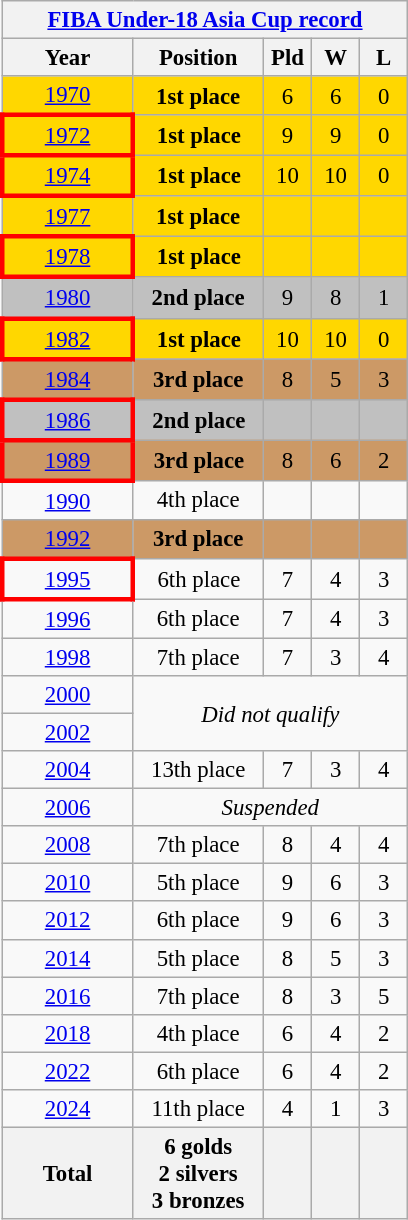<table class="wikitable" style="text-align: center; font-size:95%;">
<tr>
<th colspan=9><a href='#'>FIBA Under-18 Asia Cup record</a></th>
</tr>
<tr>
<th width=80px>Year</th>
<th width=80px>Position</th>
<th width=25px>Pld</th>
<th width=25px>W</th>
<th width=25px>L</th>
</tr>
<tr style="background:gold;">
<td> <a href='#'>1970</a></td>
<td><strong>1st place</strong></td>
<td>6</td>
<td>6</td>
<td>0</td>
</tr>
<tr style="background:gold;">
<td style="border: 3px solid red;"> <a href='#'>1972</a></td>
<td><strong>1st place</strong></td>
<td>9</td>
<td>9</td>
<td>0</td>
</tr>
<tr style="background:gold;">
<td style="border: 3px solid red;"> <a href='#'>1974</a></td>
<td><strong>1st place</strong></td>
<td>10</td>
<td>10</td>
<td>0</td>
</tr>
<tr style="background:gold;">
<td> <a href='#'>1977</a></td>
<td><strong>1st place</strong></td>
<td></td>
<td></td>
<td></td>
</tr>
<tr style="background:gold;">
<td style="border: 3px solid red;"> <a href='#'>1978</a></td>
<td><strong>1st place</strong></td>
<td></td>
<td></td>
<td></td>
</tr>
<tr style="background:silver;">
<td> <a href='#'>1980</a></td>
<td><strong>2nd place</strong></td>
<td>9</td>
<td>8</td>
<td>1</td>
</tr>
<tr style="background:gold;">
<td style="border: 3px solid red;"> <a href='#'>1982</a></td>
<td><strong>1st place</strong></td>
<td>10</td>
<td>10</td>
<td>0</td>
</tr>
<tr style="background:#cc9966;">
<td> <a href='#'>1984</a></td>
<td><strong>3rd place</strong></td>
<td>8</td>
<td>5</td>
<td>3</td>
</tr>
<tr style="background:silver;">
<td style="border: 3px solid red;"> <a href='#'>1986</a></td>
<td><strong>2nd place</strong></td>
<td></td>
<td></td>
<td></td>
</tr>
<tr style="background:#cc9966;">
<td style="border: 3px solid red;"> <a href='#'>1989</a></td>
<td><strong>3rd place</strong></td>
<td>8</td>
<td>6</td>
<td>2</td>
</tr>
<tr>
<td> <a href='#'>1990</a></td>
<td>4th place</td>
<td></td>
<td></td>
<td></td>
</tr>
<tr style="background:#cc9966;">
<td> <a href='#'>1992</a></td>
<td><strong>3rd place</strong></td>
<td></td>
<td></td>
<td></td>
</tr>
<tr>
<td style="border: 3px solid red;"> <a href='#'>1995</a></td>
<td>6th place</td>
<td>7</td>
<td>4</td>
<td>3</td>
</tr>
<tr>
<td> <a href='#'>1996</a></td>
<td>6th place</td>
<td>7</td>
<td>4</td>
<td>3</td>
</tr>
<tr>
<td> <a href='#'>1998</a></td>
<td>7th place</td>
<td>7</td>
<td>3</td>
<td>4</td>
</tr>
<tr>
<td> <a href='#'>2000</a></td>
<td colspan=4 rowspan=2><em>Did not qualify</em></td>
</tr>
<tr>
<td> <a href='#'>2002</a></td>
</tr>
<tr>
<td> <a href='#'>2004</a></td>
<td>13th place</td>
<td>7</td>
<td>3</td>
<td>4</td>
</tr>
<tr>
<td> <a href='#'>2006</a></td>
<td colspan=4><em>Suspended</em></td>
</tr>
<tr>
<td> <a href='#'>2008</a></td>
<td>7th place</td>
<td>8</td>
<td>4</td>
<td>4</td>
</tr>
<tr>
<td> <a href='#'>2010</a></td>
<td>5th place</td>
<td>9</td>
<td>6</td>
<td>3</td>
</tr>
<tr>
<td> <a href='#'>2012</a></td>
<td>6th place</td>
<td>9</td>
<td>6</td>
<td>3</td>
</tr>
<tr>
<td> <a href='#'>2014</a></td>
<td>5th place</td>
<td>8</td>
<td>5</td>
<td>3</td>
</tr>
<tr>
<td> <a href='#'>2016</a></td>
<td>7th place</td>
<td>8</td>
<td>3</td>
<td>5</td>
</tr>
<tr>
<td> <a href='#'>2018</a></td>
<td>4th place</td>
<td>6</td>
<td>4</td>
<td>2</td>
</tr>
<tr>
<td> <a href='#'>2022</a></td>
<td>6th place</td>
<td>6</td>
<td>4</td>
<td>2</td>
</tr>
<tr>
<td> <a href='#'>2024</a></td>
<td>11th place</td>
<td>4</td>
<td>1</td>
<td>3</td>
</tr>
<tr>
<th>Total</th>
<th>6 golds<br>2 silvers<br>3 bronzes</th>
<th></th>
<th></th>
<th></th>
</tr>
</table>
